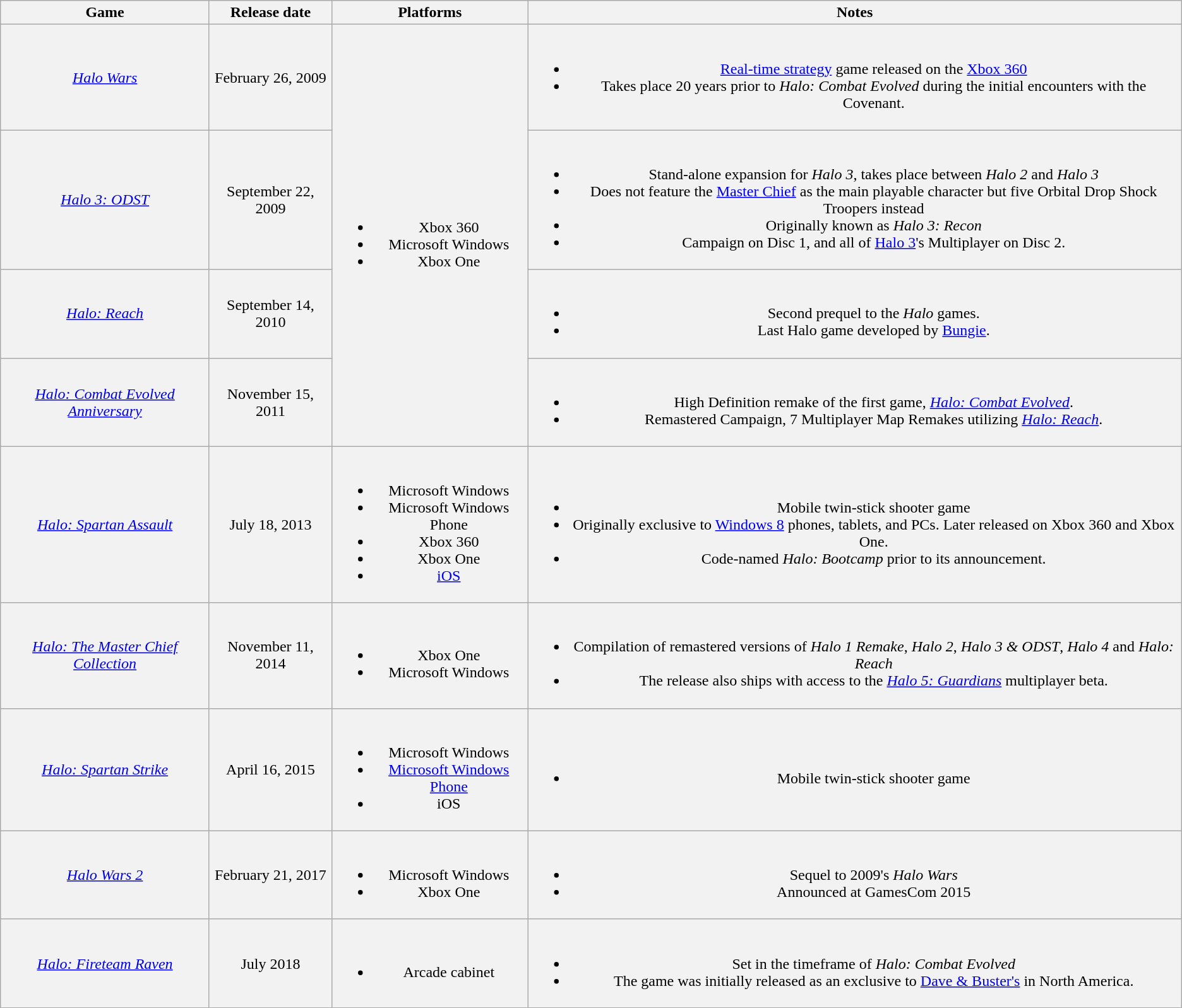<table class="wikitable">
<tr style="text-align: center;">
<th>Game</th>
<th>Release date</th>
<th>Platforms</th>
<th>Notes</th>
</tr>
<tr bgcolor="#F2F2F2" align="center">
<td><em><a href='#'>Halo Wars</a></em></td>
<td>February 26, 2009</td>
<td rowspan=4><br><ul><li>Xbox 360</li><li>Microsoft Windows</li><li>Xbox One</li></ul></td>
<td colspan="5" vertical-align: top;"><br><ul><li><a href='#'>Real-time strategy</a> game released on the <a href='#'>Xbox 360</a></li><li>Takes place 20 years prior to <em>Halo: Combat Evolved</em> during the initial encounters with the Covenant.</li></ul></td>
</tr>
<tr bgcolor="#F2F2F2" align="center">
<td><em><a href='#'>Halo 3: ODST</a></em></td>
<td>September 22, 2009</td>
<td><br><ul><li>Stand-alone expansion for <em>Halo 3</em>, takes place between <em>Halo 2</em> and <em>Halo 3</em></li><li>Does not feature the <a href='#'>Master Chief</a> as the main playable character but five Orbital Drop Shock Troopers instead</li><li>Originally known as <em>Halo 3: Recon</em></li><li>Campaign on Disc 1, and all of <a href='#'>Halo 3</a>'s Multiplayer on Disc 2.</li></ul></td>
</tr>
<tr bgcolor="#F2F2F2" align="center">
<td><em><a href='#'>Halo: Reach</a></em></td>
<td>September 14, 2010</td>
<td><br><ul><li>Second prequel to the <em>Halo</em> games.</li><li>Last Halo game developed by <a href='#'>Bungie</a>.</li></ul></td>
</tr>
<tr bgcolor="#F2F2F2" align="center">
<td><em><a href='#'>Halo: Combat Evolved Anniversary</a></em></td>
<td>November 15, 2011</td>
<td><br><ul><li>High Definition remake of the first game, <em><a href='#'>Halo: Combat Evolved</a></em>.</li><li>Remastered Campaign, 7 Multiplayer Map Remakes utilizing <em><a href='#'>Halo: Reach</a></em>.</li></ul></td>
</tr>
<tr bgcolor="#F2F2F2" align="center">
<td><em><a href='#'>Halo: Spartan Assault</a></em></td>
<td>July 18, 2013</td>
<td><br><ul><li>Microsoft Windows</li><li>Microsoft Windows Phone</li><li>Xbox 360</li><li>Xbox One</li><li><a href='#'>iOS</a></li></ul></td>
<td colspan="5" vertical-align: top;"><br><ul><li>Mobile twin-stick shooter game</li><li>Originally exclusive to <a href='#'>Windows 8</a> phones, tablets, and PCs. Later released on Xbox 360 and Xbox One.</li><li>Code-named <em>Halo: Bootcamp</em> prior to its announcement.</li></ul></td>
</tr>
<tr bgcolor="#F2F2F2" align="center">
<td><em><a href='#'>Halo: The Master Chief Collection</a></em></td>
<td>November 11, 2014</td>
<td><br><ul><li>Xbox One</li><li>Microsoft Windows</li></ul></td>
<td colspan="5" vertical-align: top;"><br><ul><li>Compilation of remastered versions of <em>Halo 1 Remake</em>, <em>Halo 2</em>, <em>Halo 3 & ODST</em>, <em>Halo 4</em> and <em>Halo: Reach</em></li><li>The release also ships with access to the <em><a href='#'>Halo 5: Guardians</a></em> multiplayer beta.</li></ul></td>
</tr>
<tr bgcolor="#F2F2F2" align="center">
<td><em><a href='#'>Halo: Spartan Strike</a></em></td>
<td>April 16, 2015</td>
<td><br><ul><li>Microsoft Windows</li><li><a href='#'>Microsoft Windows Phone</a></li><li>iOS</li></ul></td>
<td colspan="5" vertical-align: top;"><br><ul><li>Mobile twin-stick shooter game</li></ul></td>
</tr>
<tr bgcolor="#F2F2F2" align="center">
<td><em><a href='#'>Halo Wars 2</a></em></td>
<td>February 21, 2017</td>
<td><br><ul><li>Microsoft Windows</li><li>Xbox One</li></ul></td>
<td colspan="5" vertical-align: top;"><br><ul><li>Sequel to 2009's <em>Halo Wars</em></li><li>Announced at GamesCom 2015</li></ul></td>
</tr>
<tr bgcolor="#F2F2F2" align="center">
<td><em><a href='#'>Halo: Fireteam Raven</a></em> </td>
<td>July 2018</td>
<td><br><ul><li>Arcade cabinet</li></ul></td>
<td colspan="5" vertical-align: top;"><br><ul><li>Set in the timeframe of <em>Halo: Combat Evolved</em></li><li>The game was initially released as an exclusive to <a href='#'>Dave & Buster's</a> in North America.</li></ul></td>
</tr>
</table>
